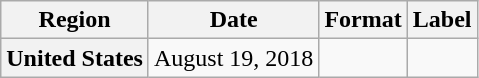<table class="wikitable plainrowheaders" style="text-align:center;">
<tr>
<th>Region</th>
<th>Date</th>
<th>Format</th>
<th>Label</th>
</tr>
<tr>
<th scope="row">United States</th>
<td>August 19, 2018</td>
<td></td>
<td></td>
</tr>
</table>
